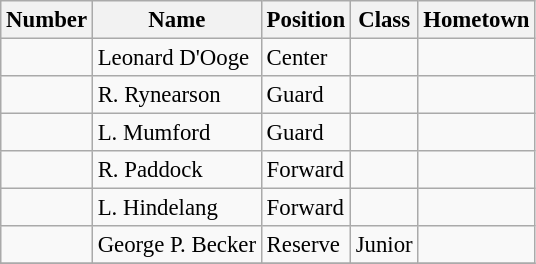<table class="wikitable" style="font-size: 95%;">
<tr>
<th>Number</th>
<th>Name</th>
<th>Position</th>
<th>Class</th>
<th>Hometown</th>
</tr>
<tr>
<td></td>
<td>Leonard D'Ooge</td>
<td>Center</td>
<td></td>
<td></td>
</tr>
<tr>
<td></td>
<td>R. Rynearson</td>
<td>Guard</td>
<td></td>
<td></td>
</tr>
<tr>
<td></td>
<td>L. Mumford</td>
<td>Guard</td>
<td></td>
<td></td>
</tr>
<tr>
<td></td>
<td>R. Paddock</td>
<td>Forward</td>
<td></td>
<td></td>
</tr>
<tr>
<td></td>
<td>L. Hindelang</td>
<td>Forward</td>
<td></td>
<td></td>
</tr>
<tr>
<td></td>
<td>George P. Becker</td>
<td>Reserve</td>
<td>Junior</td>
<td></td>
</tr>
<tr>
</tr>
</table>
